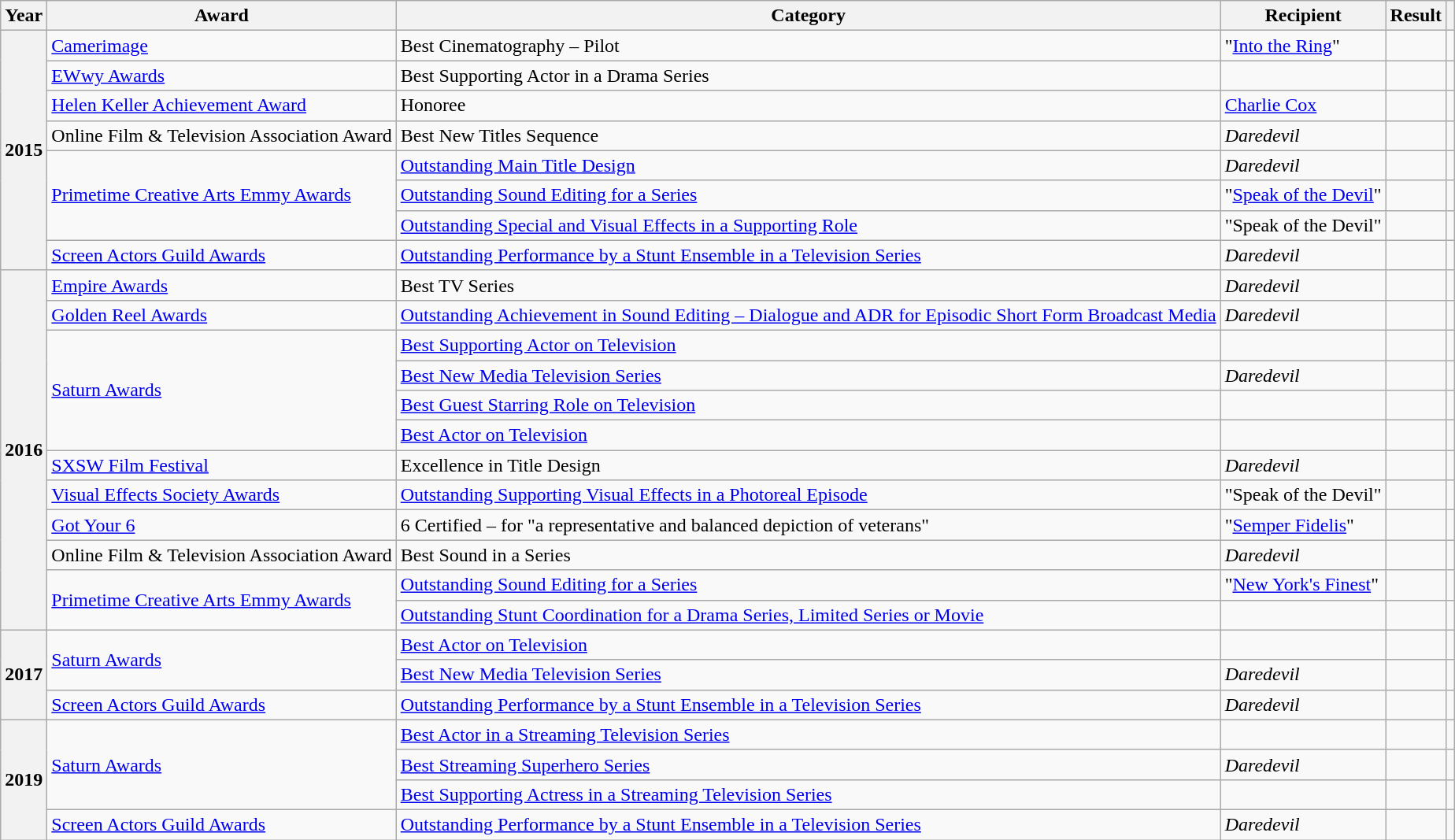<table class="wikitable plainrowheaders sortable">
<tr>
<th scope="col">Year</th>
<th scope="col">Award</th>
<th scope="col">Category</th>
<th scope="col">Recipient</th>
<th scope="col">Result</th>
<th scope="col" class="unsortable"></th>
</tr>
<tr>
<th scope="row" rowspan="8">2015</th>
<td><a href='#'>Camerimage</a></td>
<td>Best Cinematography – Pilot</td>
<td data-sort-value="Into the Ring">"<a href='#'>Into the Ring</a>"</td>
<td></td>
<td></td>
</tr>
<tr>
<td><a href='#'>EWwy Awards</a></td>
<td>Best Supporting Actor in a Drama Series</td>
<td></td>
<td></td>
<td></td>
</tr>
<tr>
<td><a href='#'>Helen Keller Achievement Award</a></td>
<td>Honoree</td>
<td data-sort-value="Cox, Charlie"><a href='#'>Charlie Cox</a></td>
<td></td>
<td></td>
</tr>
<tr>
<td>Online Film & Television Association Award</td>
<td>Best New Titles Sequence</td>
<td><em>Daredevil</em></td>
<td></td>
<td></td>
</tr>
<tr>
<td rowspan="3"><a href='#'>Primetime Creative Arts Emmy Awards</a></td>
<td><a href='#'>Outstanding Main Title Design</a></td>
<td><em>Daredevil</em></td>
<td></td>
<td></td>
</tr>
<tr>
<td><a href='#'>Outstanding Sound Editing for a Series</a></td>
<td data-sort-value="Speak of the Devil">"<a href='#'>Speak of the Devil</a>"</td>
<td></td>
<td></td>
</tr>
<tr>
<td><a href='#'>Outstanding Special and Visual Effects in a Supporting Role</a></td>
<td data-sort-value="Speak of the Devil">"Speak of the Devil"</td>
<td></td>
<td></td>
</tr>
<tr>
<td><a href='#'>Screen Actors Guild Awards</a></td>
<td><a href='#'>Outstanding Performance by a Stunt Ensemble in a Television Series</a></td>
<td><em>Daredevil</em></td>
<td></td>
<td></td>
</tr>
<tr>
<th scope="row" rowspan="12">2016</th>
<td><a href='#'>Empire Awards</a></td>
<td>Best TV Series</td>
<td><em>Daredevil</em></td>
<td></td>
<td></td>
</tr>
<tr>
<td><a href='#'>Golden Reel Awards</a></td>
<td><a href='#'>Outstanding Achievement in Sound Editing – Dialogue and ADR for Episodic Short Form Broadcast Media</a></td>
<td><em>Daredevil</em></td>
<td></td>
<td></td>
</tr>
<tr>
<td rowspan="4"><a href='#'>Saturn Awards</a></td>
<td><a href='#'>Best Supporting Actor on Television</a></td>
<td></td>
<td></td>
<td></td>
</tr>
<tr>
<td><a href='#'>Best New Media Television Series</a></td>
<td><em>Daredevil</em></td>
<td></td>
<td></td>
</tr>
<tr>
<td><a href='#'>Best Guest Starring Role on Television</a></td>
<td></td>
<td></td>
<td></td>
</tr>
<tr>
<td><a href='#'>Best Actor on Television</a></td>
<td></td>
<td></td>
<td></td>
</tr>
<tr>
<td><a href='#'>SXSW Film Festival</a></td>
<td>Excellence in Title Design</td>
<td><em>Daredevil</em></td>
<td></td>
<td></td>
</tr>
<tr>
<td><a href='#'>Visual Effects Society Awards</a></td>
<td><a href='#'>Outstanding Supporting Visual Effects in a Photoreal Episode</a></td>
<td data-sort-value="Speak of the Devil">"Speak of the Devil"</td>
<td></td>
<td></td>
</tr>
<tr>
<td><a href='#'>Got Your 6</a></td>
<td>6 Certified – for "a representative and balanced depiction of veterans"</td>
<td data-sort-value="Semper Fidelis">"<a href='#'>Semper Fidelis</a>"</td>
<td></td>
<td></td>
</tr>
<tr>
<td>Online Film & Television Association Award</td>
<td>Best Sound in a Series</td>
<td><em>Daredevil</em></td>
<td></td>
<td></td>
</tr>
<tr>
<td rowspan="2"><a href='#'>Primetime Creative Arts Emmy Awards</a></td>
<td><a href='#'>Outstanding Sound Editing for a Series</a></td>
<td data-sort-value="New York's Finest">"<a href='#'>New York's Finest</a>"</td>
<td></td>
<td></td>
</tr>
<tr>
<td><a href='#'>Outstanding Stunt Coordination for a Drama Series, Limited Series or Movie</a></td>
<td></td>
<td></td>
<td></td>
</tr>
<tr>
<th scope="row" rowspan="3">2017</th>
<td rowspan="2"><a href='#'>Saturn Awards</a></td>
<td><a href='#'>Best Actor on Television</a></td>
<td></td>
<td></td>
<td></td>
</tr>
<tr>
<td><a href='#'>Best New Media Television Series</a></td>
<td><em>Daredevil</em></td>
<td></td>
<td></td>
</tr>
<tr>
<td><a href='#'>Screen Actors Guild Awards</a></td>
<td><a href='#'>Outstanding Performance by a Stunt Ensemble in a Television Series</a></td>
<td><em>Daredevil</em></td>
<td></td>
<td></td>
</tr>
<tr>
<th scope="row" rowspan="4">2019</th>
<td rowspan="3"><a href='#'>Saturn Awards</a></td>
<td><a href='#'>Best Actor in a Streaming Television Series</a></td>
<td></td>
<td></td>
<td></td>
</tr>
<tr>
<td><a href='#'>Best Streaming Superhero Series</a></td>
<td><em>Daredevil</em></td>
<td></td>
<td></td>
</tr>
<tr>
<td><a href='#'>Best Supporting Actress in a Streaming Television Series</a></td>
<td></td>
<td></td>
<td></td>
</tr>
<tr>
<td><a href='#'>Screen Actors Guild Awards</a></td>
<td><a href='#'>Outstanding Performance by a Stunt Ensemble in a Television Series</a></td>
<td><em>Daredevil</em></td>
<td></td>
<td></td>
</tr>
</table>
